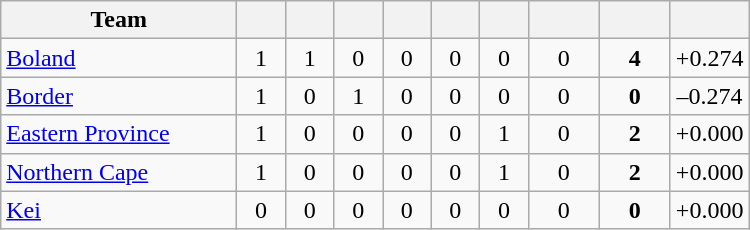<table class="wikitable" style="text-align:center">
<tr>
<th width="150">Team</th>
<th width="25"></th>
<th width="25"></th>
<th width="25"></th>
<th width="25"></th>
<th width="25"></th>
<th width="25"></th>
<th width="40"></th>
<th width="40"></th>
<th width="45"></th>
</tr>
<tr>
<td style="text-align:left"><a href='#'>Boland</a></td>
<td>1</td>
<td>1</td>
<td>0</td>
<td>0</td>
<td>0</td>
<td>0</td>
<td>0</td>
<td><strong>4</strong></td>
<td>+0.274</td>
</tr>
<tr>
<td style="text-align:left"><a href='#'>Border</a></td>
<td>1</td>
<td>0</td>
<td>1</td>
<td>0</td>
<td>0</td>
<td>0</td>
<td>0</td>
<td><strong>0</strong></td>
<td>–0.274</td>
</tr>
<tr>
<td style="text-align:left"><a href='#'>Eastern Province</a></td>
<td>1</td>
<td>0</td>
<td>0</td>
<td>0</td>
<td>0</td>
<td>1</td>
<td>0</td>
<td><strong>2</strong></td>
<td>+0.000</td>
</tr>
<tr>
<td style="text-align:left"><a href='#'>Northern Cape</a></td>
<td>1</td>
<td>0</td>
<td>0</td>
<td>0</td>
<td>0</td>
<td>1</td>
<td>0</td>
<td><strong>2</strong></td>
<td>+0.000</td>
</tr>
<tr>
<td style="text-align:left"><a href='#'>Kei</a></td>
<td>0</td>
<td>0</td>
<td>0</td>
<td>0</td>
<td>0</td>
<td>0</td>
<td>0</td>
<td><strong>0</strong></td>
<td>+0.000</td>
</tr>
</table>
